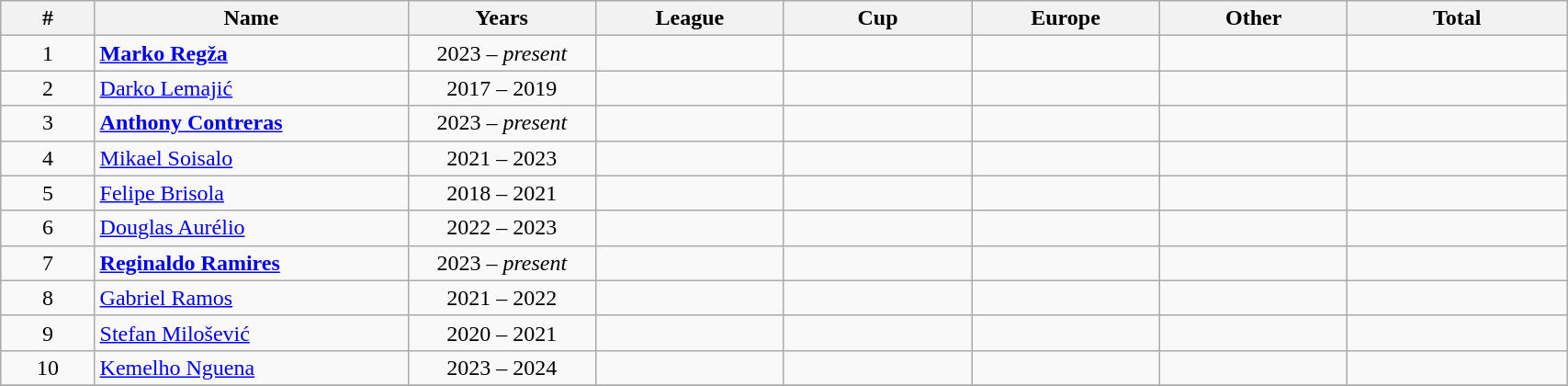<table class="wikitable sortable"  style="text-align:center; width:90%;">
<tr>
<th width=6%>#</th>
<th width=20%>Name</th>
<th width=12%>Years</th>
<th width=12%>League</th>
<th width=12%>Cup</th>
<th width=12%>Europe</th>
<th width=12%>Other</th>
<th width=14%>Total</th>
</tr>
<tr>
<td>1</td>
<td style="text-align:left;"> <strong><a href='#'>Marko Regža</a></strong></td>
<td>2023 – <em>present</em></td>
<td></td>
<td></td>
<td></td>
<td></td>
<td><strong></strong></td>
</tr>
<tr>
<td>2</td>
<td style="text-align:left;"> <a href='#'>Darko Lemajić</a></td>
<td>2017 – 2019</td>
<td></td>
<td></td>
<td></td>
<td></td>
<td><strong></strong></td>
</tr>
<tr>
<td>3</td>
<td style="text-align:left;"> <strong><a href='#'>Anthony Contreras</a></strong></td>
<td>2023 – <em>present</em></td>
<td></td>
<td></td>
<td></td>
<td></td>
<td><strong></strong></td>
</tr>
<tr>
<td>4</td>
<td style="text-align:left;"> <a href='#'>Mikael Soisalo</a></td>
<td>2021 – 2023</td>
<td></td>
<td></td>
<td></td>
<td></td>
<td><strong></strong></td>
</tr>
<tr>
<td>5</td>
<td style="text-align:left;"> <a href='#'>Felipe Brisola</a></td>
<td>2018 – 2021</td>
<td></td>
<td></td>
<td></td>
<td></td>
<td><strong></strong></td>
</tr>
<tr>
<td>6</td>
<td style="text-align:left;"> <a href='#'>Douglas Aurélio</a></td>
<td>2022 – 2023</td>
<td></td>
<td></td>
<td></td>
<td></td>
<td><strong></strong></td>
</tr>
<tr>
<td>7</td>
<td style="text-align:left;"> <strong><a href='#'>Reginaldo Ramires</a></strong></td>
<td>2023 – <em>present</em></td>
<td></td>
<td></td>
<td></td>
<td></td>
<td><strong></strong></td>
</tr>
<tr>
<td>8</td>
<td style="text-align:left;"> <a href='#'>Gabriel Ramos</a></td>
<td>2021 – 2022</td>
<td></td>
<td></td>
<td></td>
<td></td>
<td><strong></strong></td>
</tr>
<tr>
<td>9</td>
<td style="text-align:left;"> <a href='#'>Stefan Milošević</a></td>
<td>2020 – 2021</td>
<td></td>
<td></td>
<td></td>
<td></td>
<td><strong></strong></td>
</tr>
<tr>
<td>10</td>
<td style="text-align:left;"> <a href='#'>Kemelho Nguena</a></td>
<td>2023 – 2024</td>
<td></td>
<td></td>
<td></td>
<td></td>
<td><strong></strong></td>
</tr>
<tr>
</tr>
</table>
